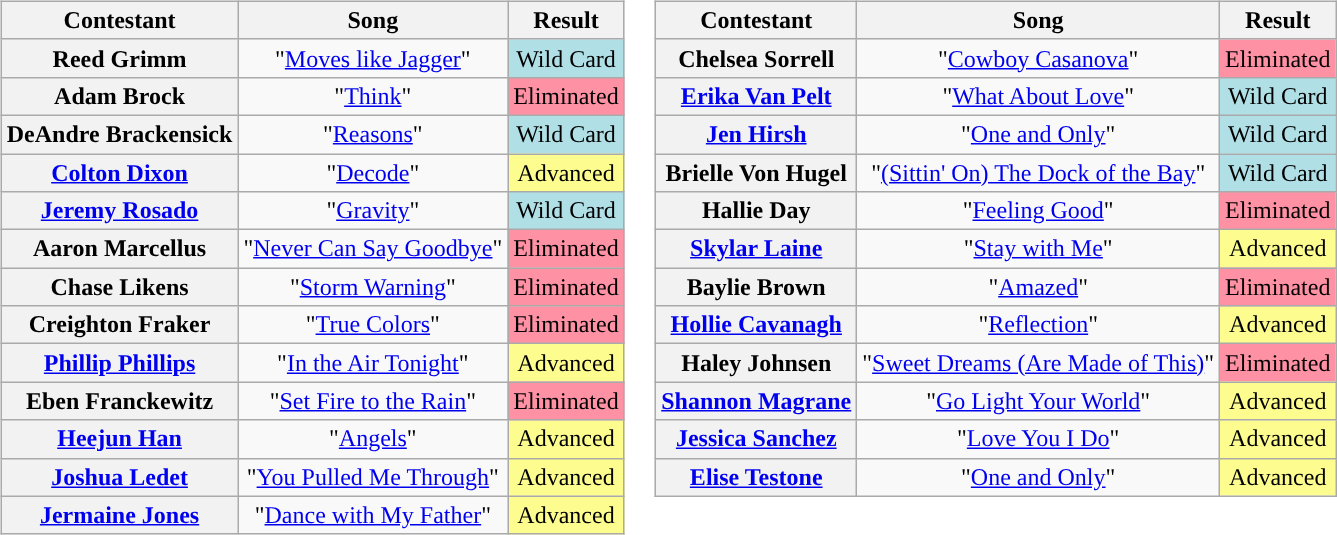<table>
<tr>
<td valign="top"><br><table class="wikitable" style="text-align:center">
<tr>
<th scope="col">Contestant</th>
<th scope="col">Song</th>
<th scope="col">Result</th>
</tr>
<tr>
<th scope="row">Reed Grimm</th>
<td>"<a href='#'>Moves like Jagger</a>"</td>
<td style="background:#B0E0E6">Wild Card</td>
</tr>
<tr>
<th scope="row">Adam Brock</th>
<td>"<a href='#'>Think</a>"</td>
<td style="background:#FF91A4;">Eliminated</td>
</tr>
<tr>
<th scope="row">DeAndre Brackensick</th>
<td>"<a href='#'>Reasons</a>"</td>
<td style="background:#B0E0E6">Wild Card</td>
</tr>
<tr>
<th scope="row"><a href='#'>Colton Dixon</a></th>
<td>"<a href='#'>Decode</a>"</td>
<td style="background:#fdfc8f;">Advanced</td>
</tr>
<tr>
<th scope="row"><a href='#'>Jeremy Rosado</a></th>
<td>"<a href='#'>Gravity</a>"</td>
<td style="background:#B0E0E6">Wild Card</td>
</tr>
<tr>
<th scope="row">Aaron Marcellus</th>
<td>"<a href='#'>Never Can Say Goodbye</a>"</td>
<td style="background:#FF91A4;">Eliminated</td>
</tr>
<tr>
<th scope="row">Chase Likens</th>
<td>"<a href='#'>Storm Warning</a>"</td>
<td style="background:#FF91A4;">Eliminated</td>
</tr>
<tr>
<th scope="row">Creighton Fraker</th>
<td>"<a href='#'>True Colors</a>"</td>
<td style="background:#FF91A4;">Eliminated</td>
</tr>
<tr>
<th scope="row"><a href='#'>Phillip Phillips</a></th>
<td>"<a href='#'>In the Air Tonight</a>"</td>
<td style="background:#fdfc8f;">Advanced</td>
</tr>
<tr>
<th scope="row">Eben Franckewitz</th>
<td>"<a href='#'>Set Fire to the Rain</a>"</td>
<td style="background:#FF91A4;">Eliminated</td>
</tr>
<tr>
<th scope="row"><a href='#'>Heejun Han</a></th>
<td>"<a href='#'>Angels</a>"</td>
<td style="background:#fdfc8f;">Advanced</td>
</tr>
<tr>
<th scope="row"><a href='#'>Joshua Ledet</a></th>
<td>"<a href='#'>You Pulled Me Through</a>"</td>
<td style="background:#fdfc8f;">Advanced</td>
</tr>
<tr>
<th scope="row"><a href='#'>Jermaine Jones</a></th>
<td>"<a href='#'>Dance with My Father</a>"</td>
<td style="background:#fdfc8f;">Advanced</td>
</tr>
</table>
</td>
<td valign="top"><br><table class="wikitable" style="text-align:center">
<tr>
<th scope="col">Contestant</th>
<th scope="col">Song</th>
<th scope="col">Result</th>
</tr>
<tr>
<th scope="row">Chelsea Sorrell</th>
<td>"<a href='#'>Cowboy Casanova</a>"</td>
<td style="background:#FF91A4;">Eliminated</td>
</tr>
<tr>
<th scope="row"><a href='#'>Erika Van Pelt</a></th>
<td>"<a href='#'>What About Love</a>"</td>
<td style="background:#B0E0E6">Wild Card</td>
</tr>
<tr>
<th scope="row"><a href='#'>Jen Hirsh</a></th>
<td>"<a href='#'>One and Only</a>"</td>
<td style="background:#B0E0E6">Wild Card</td>
</tr>
<tr>
<th scope="row">Brielle Von Hugel</th>
<td>"<a href='#'>(Sittin' On) The Dock of the Bay</a>"</td>
<td style="background:#B0E0E6">Wild Card</td>
</tr>
<tr>
<th scope="row">Hallie Day</th>
<td>"<a href='#'>Feeling Good</a>"</td>
<td style="background:#FF91A4;">Eliminated</td>
</tr>
<tr>
<th scope="row"><a href='#'>Skylar Laine</a></th>
<td>"<a href='#'>Stay with Me</a>"</td>
<td style="background:#fdfc8f;">Advanced</td>
</tr>
<tr>
<th scope="row">Baylie Brown</th>
<td>"<a href='#'>Amazed</a>"</td>
<td style="background:#FF91A4;">Eliminated</td>
</tr>
<tr>
<th scope="row"><a href='#'>Hollie Cavanagh</a></th>
<td>"<a href='#'>Reflection</a>"</td>
<td style="background:#fdfc8f;">Advanced</td>
</tr>
<tr>
<th scope="row">Haley Johnsen</th>
<td>"<a href='#'>Sweet Dreams (Are Made of This)</a>"</td>
<td style="background:#FF91A4;">Eliminated</td>
</tr>
<tr>
<th scope="row"><a href='#'>Shannon Magrane</a></th>
<td>"<a href='#'>Go Light Your World</a>"</td>
<td style="background:#fdfc8f;">Advanced</td>
</tr>
<tr>
<th scope="row"><a href='#'>Jessica Sanchez</a></th>
<td>"<a href='#'>Love You I Do</a>"</td>
<td style="background:#fdfc8f;">Advanced</td>
</tr>
<tr>
<th scope="row"><a href='#'>Elise Testone</a></th>
<td>"<a href='#'>One and Only</a>"</td>
<td style="background:#fdfc8f;">Advanced</td>
</tr>
</table>
</td>
</tr>
</table>
